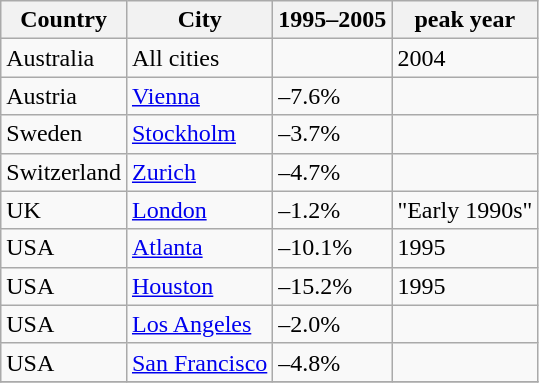<table class="wikitable sortable">
<tr>
<th>Country</th>
<th>City</th>
<th>1995–2005</th>
<th>peak year</th>
</tr>
<tr>
<td>Australia</td>
<td>All cities</td>
<td></td>
<td>2004</td>
</tr>
<tr>
<td>Austria</td>
<td><a href='#'>Vienna</a></td>
<td>–7.6%</td>
<td></td>
</tr>
<tr>
<td>Sweden</td>
<td><a href='#'>Stockholm</a></td>
<td>–3.7%</td>
<td></td>
</tr>
<tr>
<td>Switzerland</td>
<td><a href='#'>Zurich</a></td>
<td>–4.7%</td>
<td></td>
</tr>
<tr>
<td>UK</td>
<td><a href='#'>London</a></td>
<td>–1.2%</td>
<td>"Early 1990s"</td>
</tr>
<tr>
<td>USA</td>
<td><a href='#'>Atlanta</a></td>
<td>–10.1%</td>
<td>1995</td>
</tr>
<tr>
<td>USA</td>
<td><a href='#'>Houston</a></td>
<td>–15.2%</td>
<td>1995</td>
</tr>
<tr>
<td>USA</td>
<td><a href='#'>Los Angeles</a></td>
<td>–2.0%</td>
<td></td>
</tr>
<tr>
<td>USA</td>
<td><a href='#'>San Francisco</a></td>
<td>–4.8%</td>
<td></td>
</tr>
<tr>
</tr>
</table>
